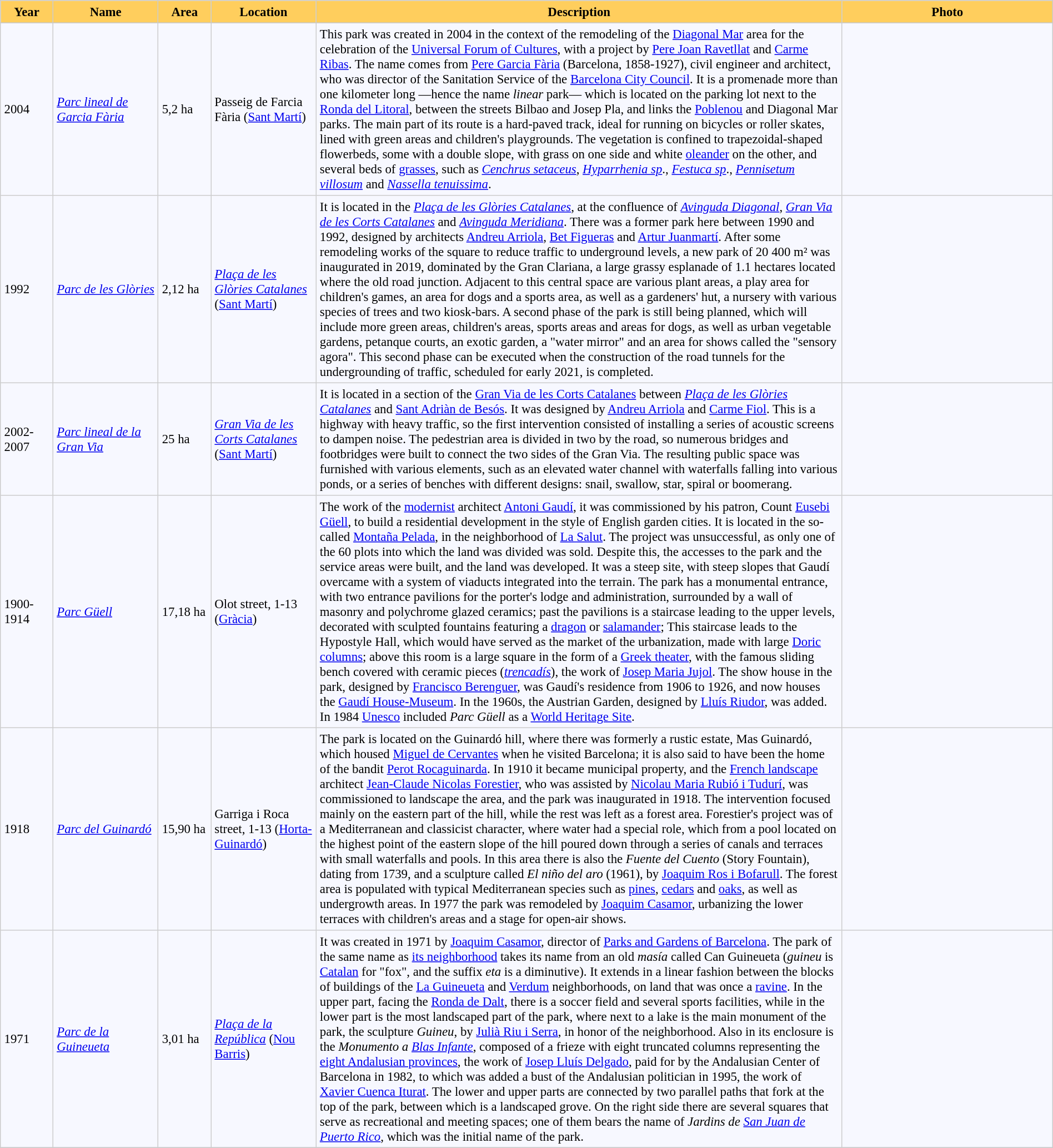<table bgcolor="#f7f8ff" cellpadding="4" cellspacing="0" border="1" style="font-size: 95%; border: #cccccc solid 1px; border-collapse: collapse;">
<tr>
<th width="5%" style="background:#ffce5d;">Year</th>
<th width="10%" style="background:#ffce5d;">Name</th>
<th width="5%" style="background:#ffce5d;">Area</th>
<th width="10%" style="background:#ffce5d;">Location</th>
<th width="50%" style="background:#ffce5d;">Description</th>
<th width="20%" style="background:#ffce5d;">Photo</th>
</tr>
<tr ---->
</tr>
<tr>
<td>2004</td>
<td><em><a href='#'>Parc lineal de Garcia Fària</a></em></td>
<td>5,2 ha</td>
<td>Passeig de Farcia Fària (<a href='#'>Sant Martí</a>)</td>
<td>This park was created in 2004 in the context of the remodeling of the <a href='#'>Diagonal Mar</a> area for the celebration of the <a href='#'>Universal Forum of Cultures</a>, with a project by <a href='#'>Pere Joan Ravetllat</a> and <a href='#'>Carme Ribas</a>. The name comes from <a href='#'>Pere Garcia Fària</a> (Barcelona, 1858-1927), civil engineer and architect, who was director of the Sanitation Service of the <a href='#'>Barcelona City Council</a>. It is a promenade more than one kilometer long —hence the name <em>linear</em> park— which is located on the parking lot next to the <a href='#'>Ronda del Litoral</a>, between the streets Bilbao and Josep Pla, and links the <a href='#'>Poblenou</a> and Diagonal Mar parks. The main part of its route is a hard-paved track, ideal for running on bicycles or roller skates, lined with green areas and children's playgrounds. The vegetation is confined to trapezoidal-shaped flowerbeds, some with a double slope, with grass on one side and white <a href='#'>oleander</a> on the other, and several beds of <a href='#'>grasses</a>, such as <em><a href='#'>Cenchrus setaceus</a></em>, <em><a href='#'>Hyparrhenia sp</a></em>., <em><a href='#'>Festuca sp</a></em>., <em><a href='#'>Pennisetum villosum</a></em> and <em><a href='#'>Nassella tenuissima</a></em>.</td>
<td></td>
</tr>
<tr>
<td>1992</td>
<td><em><a href='#'>Parc de les Glòries</a></em></td>
<td>2,12 ha</td>
<td><em><a href='#'>Plaça de les Glòries Catalanes</a></em> (<a href='#'>Sant Martí</a>)</td>
<td>It is located in the <em><a href='#'>Plaça de les Glòries Catalanes</a></em>, at the confluence of <em><a href='#'>Avinguda Diagonal</a></em>, <em><a href='#'>Gran Via de les Corts Catalanes</a></em> and <em><a href='#'>Avinguda Meridiana</a></em>. There was a former park here between 1990 and 1992, designed by architects <a href='#'>Andreu Arriola</a>, <a href='#'>Bet Figueras</a> and <a href='#'>Artur Juanmartí</a>. After some remodeling works of the square to reduce traffic to underground levels, a new park of 20 400 m² was inaugurated in 2019, dominated by the Gran Clariana, a large grassy esplanade of 1.1 hectares located where the old road junction. Adjacent to this central space are various plant areas, a play area for children's games, an area for dogs and a sports area, as well as a gardeners' hut, a nursery with various species of trees and two kiosk-bars. A second phase of the park is still being planned, which will include more green areas, children's areas, sports areas and areas for dogs, as well as urban vegetable gardens, petanque courts, an exotic garden, a "water mirror" and an area for shows called the "sensory agora". This second phase can be executed when the construction of the road tunnels for the undergrounding of traffic, scheduled for early 2021, is completed.</td>
<td></td>
</tr>
<tr>
<td>2002-2007</td>
<td><em><a href='#'>Parc lineal de la Gran Via</a></em></td>
<td>25 ha</td>
<td><em><a href='#'>Gran Via de les Corts Catalanes</a></em> (<a href='#'>Sant Martí</a>)</td>
<td>It is located in a section of the <a href='#'>Gran Via de les Corts Catalanes</a> between <em><a href='#'>Plaça de les Glòries Catalanes</a></em> and <a href='#'>Sant Adriàn de Besós</a>. It was designed by <a href='#'>Andreu Arriola</a> and <a href='#'>Carme Fiol</a>. This is a highway with heavy traffic, so the first intervention consisted of installing a series of acoustic screens to dampen noise. The pedestrian area is divided in two by the road, so numerous bridges and footbridges were built to connect the two sides of the Gran Via. The resulting public space was furnished with various elements, such as an elevated water channel with waterfalls falling into various ponds, or a series of benches with different designs: snail, swallow, star, spiral or boomerang.</td>
<td></td>
</tr>
<tr>
<td>1900-1914</td>
<td><a href='#'><em>Parc Güell</em></a></td>
<td>17,18 ha</td>
<td>Olot street, 1-13 (<a href='#'>Gràcia</a>)</td>
<td>The work of the <a href='#'>modernist</a> architect <a href='#'>Antoni Gaudí</a>, it was commissioned by his patron, Count <a href='#'>Eusebi Güell</a>, to build a residential development in the style of English garden cities. It is located in the so-called <a href='#'>Montaña Pelada</a>, in the neighborhood of <a href='#'>La Salut</a>. The project was unsuccessful, as only one of the 60 plots into which the land was divided was sold. Despite this, the accesses to the park and the service areas were built, and the land was developed. It was a steep site, with steep slopes that Gaudí overcame with a system of viaducts integrated into the terrain. The park has a monumental entrance, with two entrance pavilions for the porter's lodge and administration, surrounded by a wall of masonry and polychrome glazed ceramics; past the pavilions is a staircase leading to the upper levels, decorated with sculpted fountains featuring a <a href='#'>dragon</a> or <a href='#'>salamander</a>; This staircase leads to the Hypostyle Hall, which would have served as the market of the urbanization, made with large <a href='#'>Doric columns</a>; above this room is a large square in the form of a <a href='#'>Greek theater</a>, with the famous sliding bench covered with ceramic pieces (<em><a href='#'>trencadís</a></em>), the work of <a href='#'>Josep Maria Jujol</a>. The show house in the park, designed by <a href='#'>Francisco Berenguer</a>, was Gaudí's residence from 1906 to 1926, and now houses the <a href='#'>Gaudí House-Museum</a>. In the 1960s, the Austrian Garden, designed by <a href='#'>Lluís Riudor</a>, was added. In 1984 <a href='#'>Unesco</a> included <em>Parc Güell</em> as a <a href='#'>World Heritage Site</a>.</td>
<td></td>
</tr>
<tr>
<td>1918</td>
<td><em><a href='#'>Parc del Guinardó</a></em></td>
<td>15,90 ha</td>
<td>Garriga i Roca street, 1-13 (<a href='#'>Horta-Guinardó</a>)</td>
<td>The park is located on the Guinardó hill, where there was formerly a rustic estate, Mas Guinardó, which housed <a href='#'>Miguel de Cervantes</a> when he visited Barcelona; it is also said to have been the home of the bandit <a href='#'>Perot Rocaguinarda</a>. In 1910 it became municipal property, and the <a href='#'>French landscape</a> architect <a href='#'>Jean-Claude Nicolas Forestier</a>, who was assisted by <a href='#'>Nicolau Maria Rubió i Tudurí</a>, was commissioned to landscape the area, and the park was inaugurated in 1918. The intervention focused mainly on the eastern part of the hill, while the rest was left as a forest area. Forestier's project was of a Mediterranean and classicist character, where water had a special role, which from a pool located on the highest point of the eastern slope of the hill poured down through a series of canals and terraces with small waterfalls and pools. In this area there is also the <em>Fuente del Cuento</em> (Story Fountain), dating from 1739, and a sculpture called <em>El niño del aro</em> (1961), by <a href='#'>Joaquim Ros i Bofarull</a>. The forest area is populated with typical Mediterranean species such as <a href='#'>pines</a>, <a href='#'>cedars</a> and <a href='#'>oaks</a>, as well as undergrowth areas. In 1977 the park was remodeled by <a href='#'>Joaquim Casamor</a>, urbanizing the lower terraces with children's areas and a stage for open-air shows.</td>
<td></td>
</tr>
<tr>
<td>1971</td>
<td><em><a href='#'>Parc de la Guineueta</a></em></td>
<td>3,01 ha</td>
<td><em><a href='#'>Plaça de la República</a></em> (<a href='#'>Nou Barris</a>)</td>
<td>It was created in 1971 by <a href='#'>Joaquim Casamor</a>, director of <a href='#'>Parks and Gardens of Barcelona</a>. The park of the same name as <a href='#'>its neighborhood</a> takes its name from an old <em>masía</em> called Can Guineueta (<em>guineu</em> is <a href='#'>Catalan</a> for "fox", and the suffix <em>eta</em> is a diminutive). It extends in a linear fashion between the blocks of buildings of the <a href='#'>La Guineueta</a> and <a href='#'>Verdum</a> neighborhoods, on land that was once a <a href='#'>ravine</a>. In the upper part, facing the <a href='#'>Ronda de Dalt</a>, there is a soccer field and several sports facilities, while in the lower part is the most landscaped part of the park, where next to a lake is the main monument of the park, the sculpture <em>Guineu</em>, by <a href='#'>Julià Riu i Serra</a>, in honor of the neighborhood. Also in its enclosure is the <em>Monumento a <a href='#'>Blas Infante</a></em>, composed of a frieze with eight truncated columns representing the <a href='#'>eight Andalusian provinces</a>, the work of <a href='#'>Josep Lluís Delgado</a>, paid for by the Andalusian Center of Barcelona in 1982, to which was added a bust of the Andalusian politician in 1995, the work of <a href='#'>Xavier Cuenca Iturat</a>. The lower and upper parts are connected by two parallel paths that fork at the top of the park, between which is a landscaped grove. On the right side there are several squares that serve as recreational and meeting spaces; one of them bears the name of <em>Jardins de <a href='#'>San Juan de Puerto Rico</a></em>, which was the initial name of the park.</td>
<td></td>
</tr>
<tr>
</tr>
</table>
